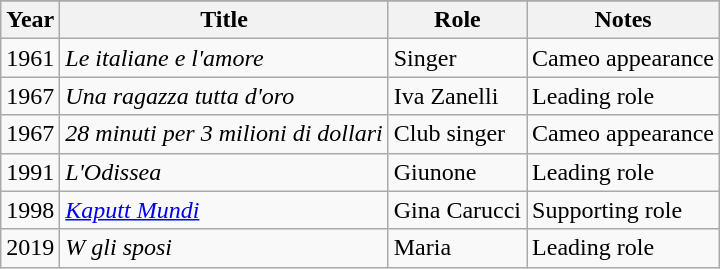<table class="wikitable">
<tr>
</tr>
<tr>
<th>Year</th>
<th>Title</th>
<th>Role</th>
<th>Notes</th>
</tr>
<tr>
<td>1961</td>
<td><em>Le italiane e l'amore</em></td>
<td>Singer</td>
<td>Cameo appearance</td>
</tr>
<tr>
<td>1967</td>
<td><em>Una ragazza tutta d'oro</em></td>
<td>Iva Zanelli</td>
<td>Leading role</td>
</tr>
<tr>
<td>1967</td>
<td><em>28 minuti per 3 milioni di dollari</em></td>
<td>Club singer</td>
<td>Cameo appearance</td>
</tr>
<tr>
<td>1991</td>
<td><em>L'Odissea</em></td>
<td>Giunone</td>
<td>Leading role</td>
</tr>
<tr>
<td>1998</td>
<td><em><a href='#'>Kaputt Mundi</a></em></td>
<td>Gina Carucci</td>
<td>Supporting role</td>
</tr>
<tr>
<td>2019</td>
<td><em>W gli sposi</em></td>
<td>Maria</td>
<td>Leading role</td>
</tr>
</table>
